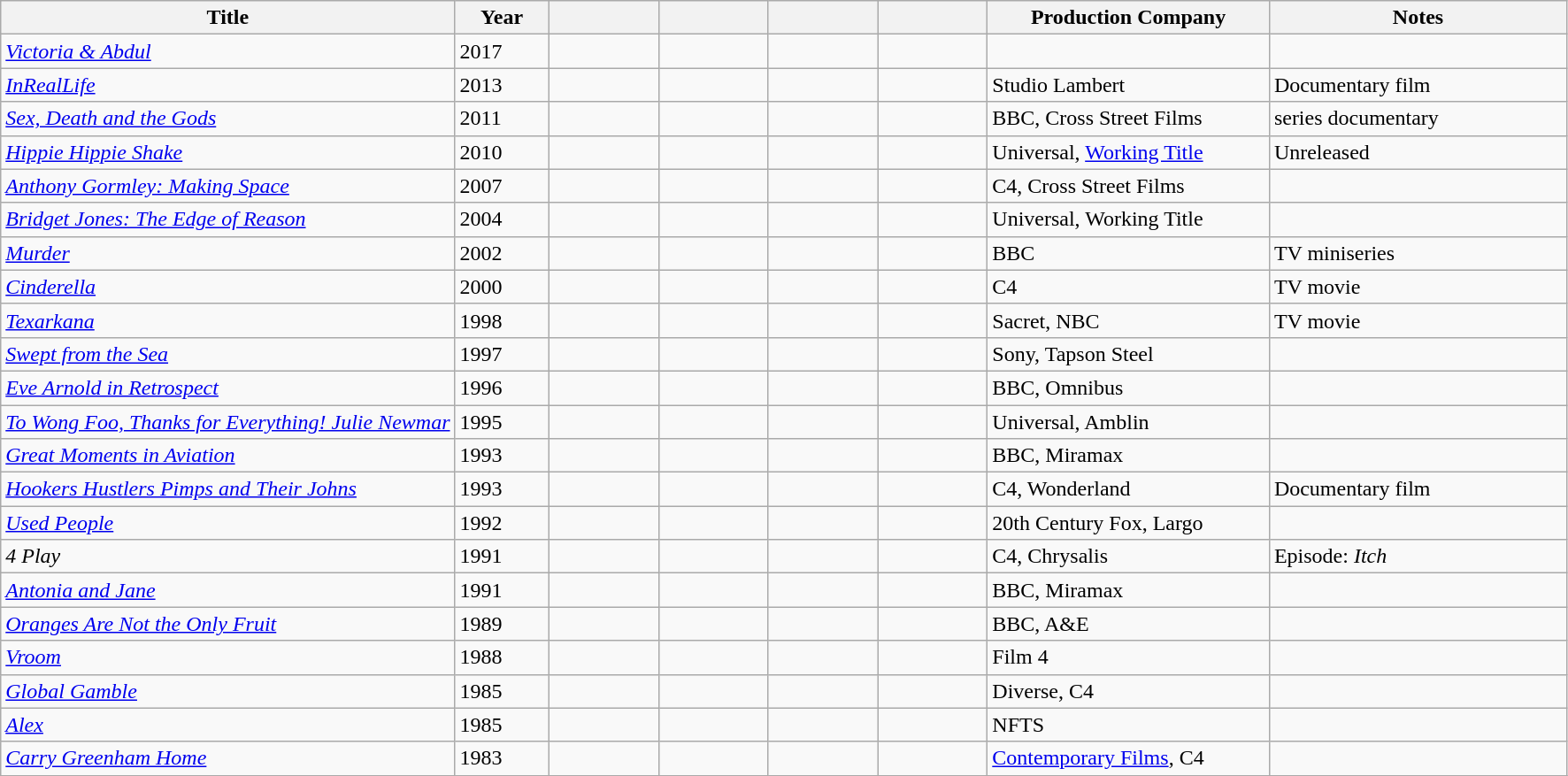<table class="wikitable">
<tr>
<th style="width:29%;" scope="col" class="unsortable">Title</th>
<th style="width:6%;"  scope="col" class="unsortable">Year</th>
<th style="width:7%;"  scope="col"></th>
<th style="width:7%;"  scope="col"></th>
<th style="width:7%;"  scope="col"></th>
<th style="width:7%;"  scope="col"></th>
<th style="width:18%;" scope="col">Production Company</th>
<th>Notes</th>
</tr>
<tr>
<td><em><a href='#'>Victoria & Abdul</a></em></td>
<td>2017</td>
<td></td>
<td></td>
<td></td>
<td></td>
<td></td>
<td></td>
</tr>
<tr>
<td><em><a href='#'>InRealLife</a></em></td>
<td>2013</td>
<td></td>
<td></td>
<td></td>
<td></td>
<td>Studio Lambert</td>
<td>Documentary film</td>
</tr>
<tr>
<td><em><a href='#'>Sex, Death and the Gods</a></em></td>
<td>2011</td>
<td></td>
<td></td>
<td></td>
<td></td>
<td>BBC, Cross Street Films</td>
<td>series documentary</td>
</tr>
<tr>
<td><em><a href='#'>Hippie Hippie Shake</a></em></td>
<td>2010</td>
<td></td>
<td></td>
<td></td>
<td></td>
<td>Universal, <a href='#'>Working Title</a></td>
<td>Unreleased </td>
</tr>
<tr>
<td><em><a href='#'>Anthony Gormley: Making Space</a></em></td>
<td>2007</td>
<td></td>
<td></td>
<td></td>
<td></td>
<td>C4, Cross Street Films</td>
<td></td>
</tr>
<tr>
<td><em><a href='#'>Bridget Jones: The Edge of Reason</a></em></td>
<td>2004</td>
<td></td>
<td></td>
<td></td>
<td></td>
<td>Universal, Working Title</td>
<td></td>
</tr>
<tr>
<td><em><a href='#'>Murder</a></em></td>
<td>2002</td>
<td></td>
<td></td>
<td></td>
<td></td>
<td>BBC</td>
<td>TV miniseries</td>
</tr>
<tr>
<td><em><a href='#'>Cinderella</a></em></td>
<td>2000</td>
<td></td>
<td></td>
<td></td>
<td></td>
<td>C4</td>
<td>TV movie </td>
</tr>
<tr>
<td><em><a href='#'>Texarkana</a></em></td>
<td>1998</td>
<td></td>
<td></td>
<td></td>
<td></td>
<td>Sacret, NBC</td>
<td>TV movie</td>
</tr>
<tr>
<td><em><a href='#'>Swept from the Sea</a></em></td>
<td>1997</td>
<td></td>
<td></td>
<td></td>
<td></td>
<td>Sony, Tapson Steel</td>
<td></td>
</tr>
<tr>
<td><em><a href='#'>Eve Arnold in Retrospect</a></em></td>
<td>1996</td>
<td></td>
<td></td>
<td></td>
<td></td>
<td>BBC, Omnibus</td>
<td></td>
</tr>
<tr>
<td><em><a href='#'>To Wong Foo, Thanks for Everything! Julie Newmar</a></em></td>
<td>1995</td>
<td></td>
<td></td>
<td></td>
<td></td>
<td>Universal, Amblin</td>
<td></td>
</tr>
<tr>
<td><em><a href='#'>Great Moments in Aviation</a></em></td>
<td>1993</td>
<td></td>
<td></td>
<td></td>
<td></td>
<td>BBC, Miramax</td>
<td></td>
</tr>
<tr>
<td><em><a href='#'>Hookers Hustlers Pimps and Their Johns</a></em></td>
<td>1993</td>
<td></td>
<td></td>
<td></td>
<td></td>
<td>C4, Wonderland</td>
<td>Documentary film </td>
</tr>
<tr>
<td><em><a href='#'>Used People</a></em></td>
<td>1992</td>
<td></td>
<td></td>
<td></td>
<td></td>
<td>20th Century Fox, Largo</td>
<td></td>
</tr>
<tr>
<td><em>4 Play</em></td>
<td>1991</td>
<td></td>
<td></td>
<td></td>
<td></td>
<td>C4, Chrysalis</td>
<td>Episode: <em>Itch</em></td>
</tr>
<tr>
<td><em><a href='#'>Antonia and Jane</a></em></td>
<td>1991</td>
<td></td>
<td></td>
<td></td>
<td></td>
<td>BBC, Miramax</td>
<td></td>
</tr>
<tr>
<td><em><a href='#'>Oranges Are Not the Only Fruit</a></em></td>
<td>1989</td>
<td></td>
<td></td>
<td></td>
<td></td>
<td>BBC, A&E</td>
<td></td>
</tr>
<tr>
<td><em><a href='#'>Vroom</a></em></td>
<td>1988</td>
<td></td>
<td></td>
<td></td>
<td></td>
<td>Film 4</td>
<td></td>
</tr>
<tr>
<td><em><a href='#'>Global Gamble</a></em></td>
<td>1985</td>
<td></td>
<td></td>
<td></td>
<td></td>
<td>Diverse, C4</td>
<td></td>
</tr>
<tr>
<td><em><a href='#'>Alex</a></em></td>
<td>1985</td>
<td></td>
<td></td>
<td></td>
<td></td>
<td>NFTS</td>
<td></td>
</tr>
<tr>
<td><em><a href='#'>Carry Greenham Home</a></em></td>
<td>1983</td>
<td></td>
<td></td>
<td></td>
<td></td>
<td><a href='#'>Contemporary Films</a>, C4</td>
<td></td>
</tr>
<tr>
</tr>
</table>
